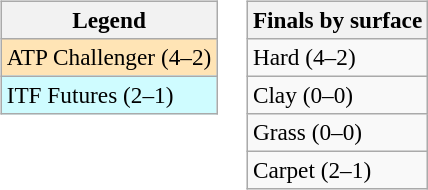<table>
<tr valign=top>
<td><br><table class=wikitable style=font-size:97%>
<tr>
<th>Legend</th>
</tr>
<tr bgcolor=moccasin>
<td>ATP Challenger (4–2)</td>
</tr>
<tr bgcolor=cffcff>
<td>ITF Futures (2–1)</td>
</tr>
</table>
</td>
<td><br><table class=wikitable style=font-size:97%>
<tr>
<th>Finals by surface</th>
</tr>
<tr>
<td>Hard (4–2)</td>
</tr>
<tr>
<td>Clay (0–0)</td>
</tr>
<tr>
<td>Grass (0–0)</td>
</tr>
<tr>
<td>Carpet (2–1)</td>
</tr>
</table>
</td>
</tr>
</table>
